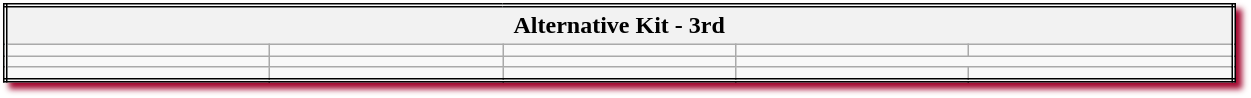<table class="wikitable mw-collapsible mw-collapsed" style="width:65%; border:double #000000; box-shadow: 4px 4px 4px #a40931;">
<tr>
<th colspan="5">Alternative Kit - 3rd</th>
</tr>
<tr>
<td></td>
<td></td>
<td></td>
<td></td>
<td></td>
</tr>
<tr>
<td></td>
<td></td>
<td></td>
</tr>
<tr>
<td></td>
<td></td>
<td></td>
<td></td>
<td></td>
</tr>
</table>
